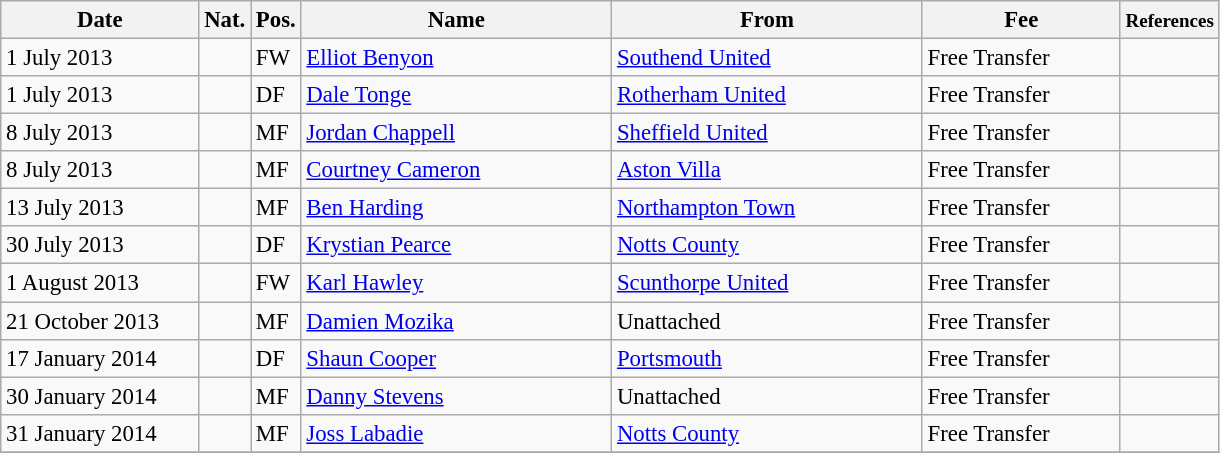<table class="wikitable" style="font-size: 95%; text-align: left;">
<tr>
<th width=125>Date</th>
<th>Nat.</th>
<th>Pos.</th>
<th width=200>Name</th>
<th width=200>From</th>
<th width=125>Fee</th>
<th><small>References</small></th>
</tr>
<tr>
<td>1 July 2013</td>
<td></td>
<td>FW</td>
<td><a href='#'>Elliot Benyon</a></td>
<td><a href='#'>Southend United</a></td>
<td>Free Transfer</td>
<td align="center"></td>
</tr>
<tr>
<td>1 July 2013</td>
<td></td>
<td>DF</td>
<td><a href='#'>Dale Tonge</a></td>
<td><a href='#'>Rotherham United</a></td>
<td>Free Transfer</td>
<td align="center"></td>
</tr>
<tr>
<td>8 July 2013</td>
<td></td>
<td>MF</td>
<td><a href='#'>Jordan Chappell</a></td>
<td><a href='#'>Sheffield United</a></td>
<td>Free Transfer</td>
<td align="center"></td>
</tr>
<tr>
<td>8 July 2013</td>
<td></td>
<td>MF</td>
<td><a href='#'>Courtney Cameron</a></td>
<td><a href='#'>Aston Villa</a></td>
<td>Free Transfer</td>
<td align="center"></td>
</tr>
<tr>
<td>13 July 2013</td>
<td></td>
<td>MF</td>
<td><a href='#'>Ben Harding</a></td>
<td><a href='#'>Northampton Town</a></td>
<td>Free Transfer</td>
<td align="center"></td>
</tr>
<tr>
<td>30 July 2013</td>
<td></td>
<td>DF</td>
<td><a href='#'>Krystian Pearce</a></td>
<td><a href='#'>Notts County</a></td>
<td>Free Transfer</td>
<td align="center"></td>
</tr>
<tr>
<td>1 August 2013</td>
<td></td>
<td>FW</td>
<td><a href='#'>Karl Hawley</a></td>
<td><a href='#'>Scunthorpe United</a></td>
<td>Free Transfer</td>
<td align="center"></td>
</tr>
<tr>
<td>21 October 2013</td>
<td></td>
<td>MF</td>
<td><a href='#'>Damien Mozika</a></td>
<td>Unattached</td>
<td>Free Transfer</td>
<td align="center"></td>
</tr>
<tr>
<td>17 January 2014</td>
<td></td>
<td>DF</td>
<td><a href='#'>Shaun Cooper</a></td>
<td><a href='#'>Portsmouth</a></td>
<td>Free Transfer</td>
<td align="center"></td>
</tr>
<tr>
<td>30 January 2014</td>
<td></td>
<td>MF</td>
<td><a href='#'>Danny Stevens</a></td>
<td>Unattached</td>
<td>Free Transfer</td>
<td align="center"></td>
</tr>
<tr>
<td>31 January 2014</td>
<td></td>
<td>MF</td>
<td><a href='#'>Joss Labadie</a></td>
<td><a href='#'>Notts County</a></td>
<td>Free Transfer</td>
<td align="center"></td>
</tr>
<tr>
</tr>
</table>
